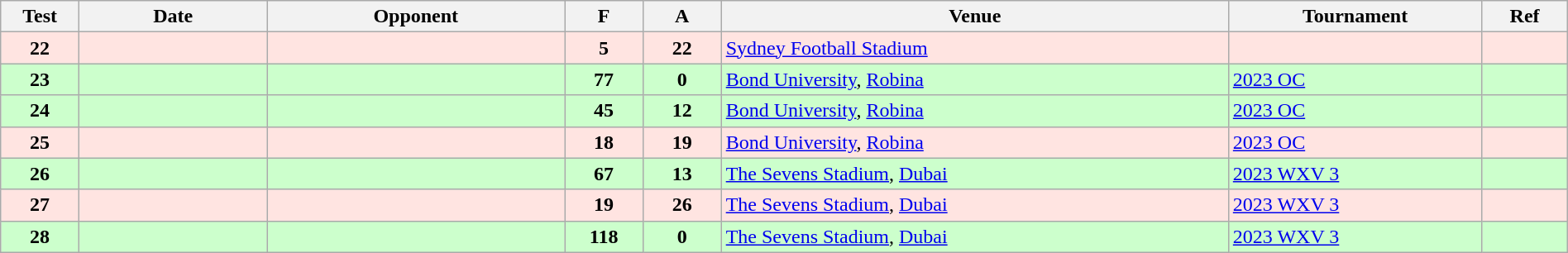<table class="wikitable sortable" style="width:100%">
<tr>
<th style="width:5%">Test</th>
<th style="width:12%">Date</th>
<th style="width:19%">Opponent</th>
<th style="width:5%">F</th>
<th style="width:5%">A</th>
<th>Venue</th>
<th>Tournament</th>
<th>Ref</th>
</tr>
<tr bgcolor=FFE4E1>
<td align=center><strong>22</strong></td>
<td></td>
<td></td>
<td align="center"><strong>5</strong></td>
<td align="center"><strong>22</strong></td>
<td><a href='#'>Sydney Football Stadium</a></td>
<td></td>
<td></td>
</tr>
<tr bgcolor=#ccffcc>
<td align=center><strong>23</strong></td>
<td></td>
<td></td>
<td align="center"><strong>77</strong></td>
<td align="center"><strong>0</strong></td>
<td><a href='#'>Bond University</a>, <a href='#'>Robina</a></td>
<td><a href='#'>2023 OC</a></td>
<td></td>
</tr>
<tr bgcolor=#ccffcc>
<td align=center><strong>24</strong></td>
<td></td>
<td></td>
<td align="center"><strong>45</strong></td>
<td align="center"><strong>12</strong></td>
<td><a href='#'>Bond University</a>, <a href='#'>Robina</a></td>
<td><a href='#'>2023 OC</a></td>
<td></td>
</tr>
<tr bgcolor=FFE4E1>
<td align=center><strong>25</strong></td>
<td></td>
<td></td>
<td align="center"><strong>18</strong></td>
<td align="center"><strong>19</strong></td>
<td><a href='#'>Bond University</a>, <a href='#'>Robina</a></td>
<td><a href='#'>2023 OC</a></td>
<td></td>
</tr>
<tr bgcolor=#ccffcc>
<td align="center"><strong>26</strong></td>
<td></td>
<td></td>
<td align="center"><strong>67</strong></td>
<td align="center"><strong>13</strong></td>
<td><a href='#'>The Sevens Stadium</a>, <a href='#'>Dubai</a></td>
<td><a href='#'>2023 WXV 3</a></td>
<td></td>
</tr>
<tr bgcolor=FFE4E1>
<td align="center"><strong>27</strong></td>
<td></td>
<td></td>
<td align="center"><strong>19</strong></td>
<td align="center"><strong>26</strong></td>
<td><a href='#'>The Sevens Stadium</a>, <a href='#'>Dubai</a></td>
<td><a href='#'>2023 WXV 3</a></td>
<td></td>
</tr>
<tr bgcolor=#ccffcc>
<td align="center"><strong>28</strong></td>
<td></td>
<td></td>
<td align="center"><strong>118</strong></td>
<td align="center"><strong>0</strong></td>
<td><a href='#'>The Sevens Stadium</a>, <a href='#'>Dubai</a></td>
<td><a href='#'>2023 WXV 3</a></td>
<td></td>
</tr>
</table>
